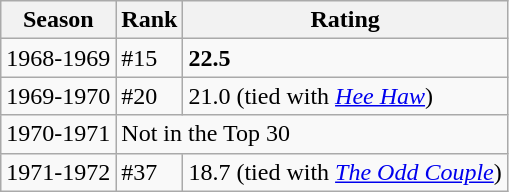<table class="wikitable">
<tr>
<th>Season</th>
<th>Rank</th>
<th>Rating</th>
</tr>
<tr>
<td>1968-1969</td>
<td>#15</td>
<td><strong>22.5</strong></td>
</tr>
<tr>
<td>1969-1970</td>
<td>#20</td>
<td>21.0 (tied with <em><a href='#'>Hee Haw</a></em>)</td>
</tr>
<tr>
<td>1970-1971</td>
<td rowspan="1" colspan="2">Not in the Top 30</td>
</tr>
<tr>
<td>1971-1972</td>
<td>#37</td>
<td>18.7 (tied with <em><a href='#'>The Odd Couple</a></em>)</td>
</tr>
</table>
